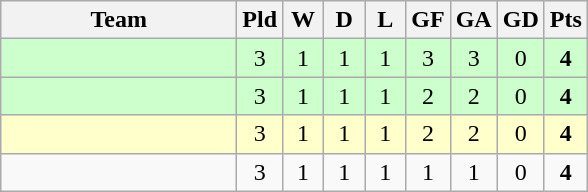<table class="wikitable" style="text-align:center">
<tr>
<th width=150>Team</th>
<th width=20>Pld</th>
<th width=20>W</th>
<th width=20>D</th>
<th width=20>L</th>
<th width=20>GF</th>
<th width=20>GA</th>
<th width=20>GD</th>
<th width=20>Pts</th>
</tr>
<tr bgcolor="#ccffcc">
<td align="left"></td>
<td>3</td>
<td>1</td>
<td>1</td>
<td>1</td>
<td>3</td>
<td>3</td>
<td>0</td>
<td><strong>4</strong></td>
</tr>
<tr bgcolor="#ccffcc">
<td align="left"></td>
<td>3</td>
<td>1</td>
<td>1</td>
<td>1</td>
<td>2</td>
<td>2</td>
<td>0</td>
<td><strong>4</strong></td>
</tr>
<tr bgcolor="#ffffcc">
<td align="left"></td>
<td>3</td>
<td>1</td>
<td>1</td>
<td>1</td>
<td>2</td>
<td>2</td>
<td>0</td>
<td><strong>4</strong></td>
</tr>
<tr>
<td align="left"></td>
<td>3</td>
<td>1</td>
<td>1</td>
<td>1</td>
<td>1</td>
<td>1</td>
<td>0</td>
<td><strong>4</strong></td>
</tr>
</table>
